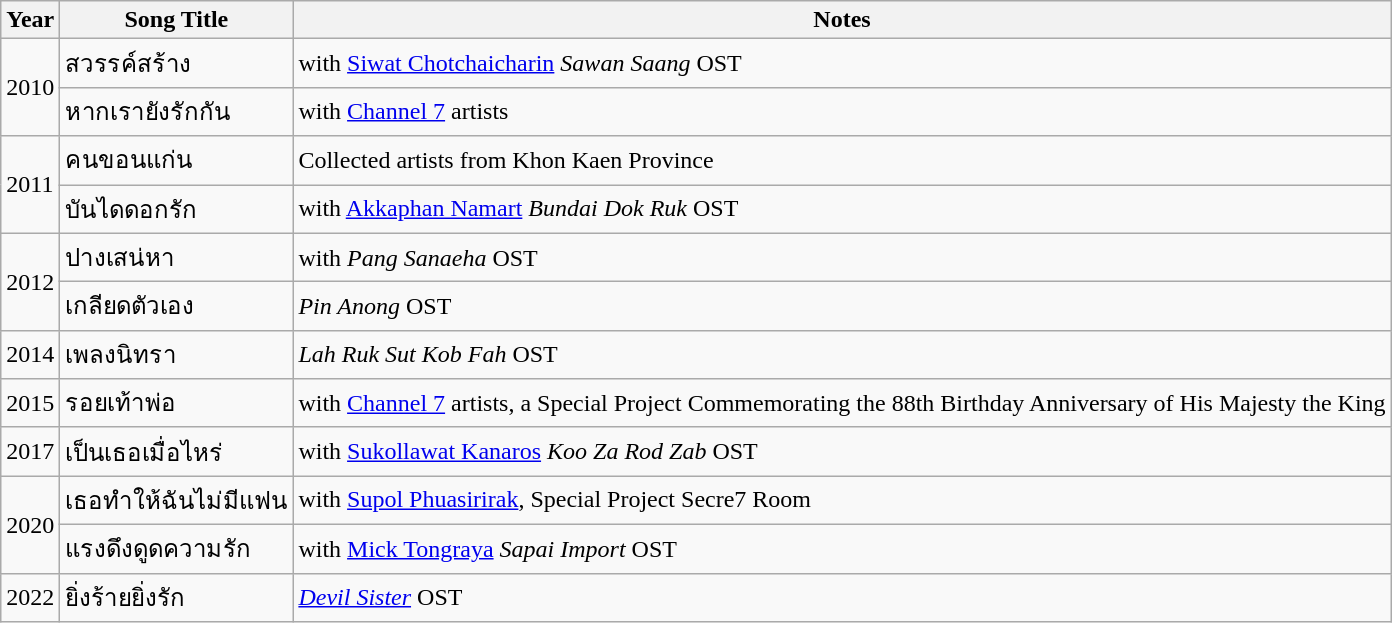<table class="wikitable">
<tr>
<th>Year</th>
<th>Song Title</th>
<th>Notes</th>
</tr>
<tr>
<td rowspan="2">2010</td>
<td>สวรรค์สร้าง</td>
<td>with <a href='#'>Siwat Chotchaicharin</a> <em>Sawan Saang</em> OST</td>
</tr>
<tr>
<td>หากเรายังรักกัน</td>
<td>with <a href='#'>Channel 7</a> artists</td>
</tr>
<tr>
<td rowspan="2">2011</td>
<td>คนขอนแก่น</td>
<td>Collected artists from Khon Kaen Province</td>
</tr>
<tr>
<td>บันไดดอกรัก</td>
<td>with <a href='#'>Akkaphan Namart</a> <em>Bundai Dok Ruk</em> OST</td>
</tr>
<tr>
<td rowspan="2">2012</td>
<td>ปางเสน่หา</td>
<td>with  <em>Pang Sanaeha</em> OST</td>
</tr>
<tr>
<td>เกลียดตัวเอง</td>
<td><em>Pin Anong</em> OST</td>
</tr>
<tr>
<td>2014</td>
<td>เพลงนิทรา</td>
<td><em>Lah Ruk Sut Kob Fah</em> OST</td>
</tr>
<tr>
<td>2015</td>
<td>รอยเท้าพ่อ</td>
<td>with <a href='#'>Channel 7</a> artists, a Special Project Commemorating the 88th Birthday Anniversary of His Majesty the King</td>
</tr>
<tr>
<td>2017</td>
<td>เป็นเธอเมื่อไหร่</td>
<td>with <a href='#'>Sukollawat Kanaros</a> <em>Koo Za Rod Zab</em> OST</td>
</tr>
<tr>
<td rowspan="2">2020</td>
<td>เธอทำให้ฉันไม่มีแฟน</td>
<td>with <a href='#'>Supol Phuasirirak</a>, Special Project Secre7 Room</td>
</tr>
<tr>
<td>แรงดึงดูดความรัก</td>
<td>with <a href='#'>Mick Tongraya</a> <em>Sapai Import</em> OST</td>
</tr>
<tr>
<td>2022</td>
<td>ยิ่งร้ายยิ่งรัก</td>
<td><em><a href='#'>Devil Sister</a></em> OST</td>
</tr>
</table>
